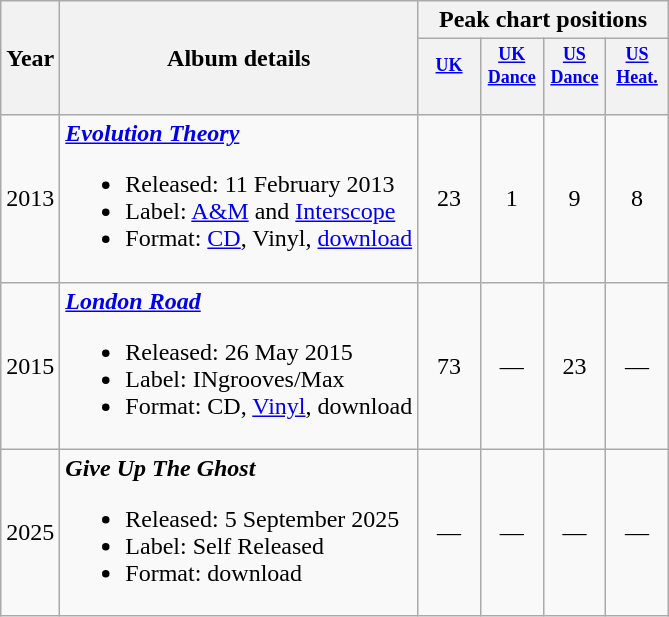<table class="wikitable" style="text-align:center">
<tr>
<th rowspan="2">Year</th>
<th rowspan="2">Album details</th>
<th colspan="4">Peak chart positions</th>
</tr>
<tr>
<th style="width:3em;font-size:75%"><a href='#'>UK</a><br><br></th>
<th style="width:3em;font-size:75%"><a href='#'>UK<br>
Dance</a><br><br></th>
<th style="width:3em;font-size:75%"><a href='#'>US<br>
Dance</a><br><br></th>
<th style="width:3em;font-size:75%"><a href='#'>US<br>
Heat.</a><br><br></th>
</tr>
<tr>
<td>2013</td>
<td style="text-align:left;"><strong><em><a href='#'>Evolution Theory</a></em></strong><br><ul><li>Released: 11 February 2013</li><li>Label: <a href='#'>A&M</a> and <a href='#'>Interscope</a></li><li>Format: <a href='#'>CD</a>, Vinyl, <a href='#'>download</a></li></ul></td>
<td>23</td>
<td>1</td>
<td>9</td>
<td>8</td>
</tr>
<tr>
<td>2015</td>
<td style="text-align:left;"><strong><em><a href='#'>London Road</a></em></strong><br><ul><li>Released: 26 May 2015</li><li>Label: INgrooves/Max</li><li>Format: CD, <a href='#'>Vinyl</a>, download</li></ul></td>
<td>73</td>
<td>—</td>
<td>23</td>
<td>—</td>
</tr>
<tr>
<td>2025</td>
<td style="text-align:left;"><strong><em>Give Up The Ghost</em></strong><br><ul><li>Released: 5 September 2025</li><li>Label: Self Released</li><li>Format: download</li></ul></td>
<td>—</td>
<td>—</td>
<td>—</td>
<td>—</td>
</tr>
</table>
